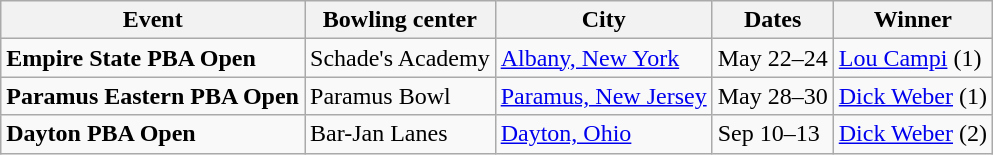<table class="wikitable">
<tr>
<th>Event</th>
<th>Bowling center</th>
<th>City</th>
<th>Dates</th>
<th>Winner</th>
</tr>
<tr>
<td><strong>Empire State PBA Open</strong></td>
<td>Schade's Academy</td>
<td><a href='#'>Albany, New York</a></td>
<td>May 22–24</td>
<td><a href='#'>Lou Campi</a> (1)</td>
</tr>
<tr>
<td><strong>Paramus Eastern PBA Open</strong></td>
<td>Paramus Bowl</td>
<td><a href='#'>Paramus, New Jersey</a></td>
<td>May 28–30</td>
<td><a href='#'>Dick Weber</a> (1)</td>
</tr>
<tr>
<td><strong>Dayton PBA Open</strong></td>
<td>Bar-Jan Lanes</td>
<td><a href='#'>Dayton, Ohio</a></td>
<td>Sep 10–13</td>
<td><a href='#'>Dick Weber</a> (2)</td>
</tr>
</table>
